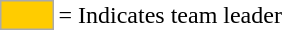<table>
<tr>
<td style="background:#fc0; border:1px solid #aaa; width:2em;"></td>
<td>= Indicates team leader</td>
</tr>
</table>
